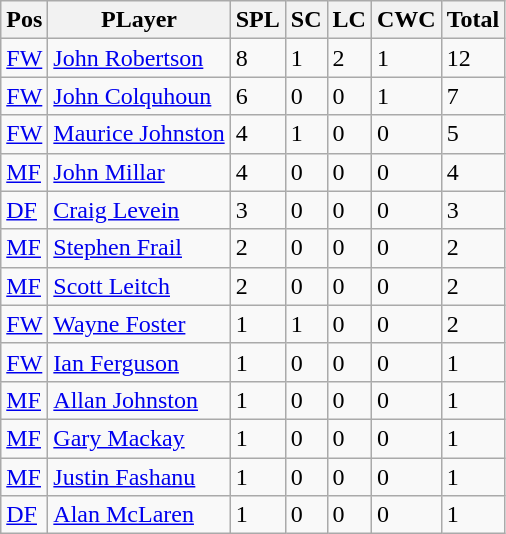<table class="wikitable">
<tr>
<th>Pos</th>
<th>PLayer</th>
<th>SPL</th>
<th>SC</th>
<th>LC</th>
<th>CWC</th>
<th>Total</th>
</tr>
<tr>
<td><a href='#'>FW</a></td>
<td> <a href='#'>John Robertson</a></td>
<td>8</td>
<td>1</td>
<td>2</td>
<td>1</td>
<td>12</td>
</tr>
<tr>
<td><a href='#'>FW</a></td>
<td> <a href='#'>John Colquhoun</a></td>
<td>6</td>
<td>0</td>
<td>0</td>
<td>1</td>
<td>7</td>
</tr>
<tr>
<td><a href='#'>FW</a></td>
<td> <a href='#'>Maurice Johnston</a></td>
<td>4</td>
<td>1</td>
<td>0</td>
<td>0</td>
<td>5</td>
</tr>
<tr>
<td><a href='#'>MF</a></td>
<td> <a href='#'>John Millar</a></td>
<td>4</td>
<td>0</td>
<td>0</td>
<td>0</td>
<td>4</td>
</tr>
<tr>
<td><a href='#'>DF</a></td>
<td> <a href='#'>Craig Levein</a></td>
<td>3</td>
<td>0</td>
<td>0</td>
<td>0</td>
<td>3</td>
</tr>
<tr>
<td><a href='#'>MF</a></td>
<td> <a href='#'>Stephen Frail</a></td>
<td>2</td>
<td>0</td>
<td>0</td>
<td>0</td>
<td>2</td>
</tr>
<tr>
<td><a href='#'>MF</a></td>
<td> <a href='#'>Scott Leitch</a></td>
<td>2</td>
<td>0</td>
<td>0</td>
<td>0</td>
<td>2</td>
</tr>
<tr>
<td><a href='#'>FW</a></td>
<td> <a href='#'>Wayne Foster</a></td>
<td>1</td>
<td>1</td>
<td>0</td>
<td>0</td>
<td>2</td>
</tr>
<tr>
<td><a href='#'>FW</a></td>
<td> <a href='#'>Ian Ferguson</a></td>
<td>1</td>
<td>0</td>
<td>0</td>
<td>0</td>
<td>1</td>
</tr>
<tr>
<td><a href='#'>MF</a></td>
<td> <a href='#'>Allan Johnston</a></td>
<td>1</td>
<td>0</td>
<td>0</td>
<td>0</td>
<td>1</td>
</tr>
<tr>
<td><a href='#'>MF</a></td>
<td> <a href='#'>Gary Mackay</a></td>
<td>1</td>
<td>0</td>
<td>0</td>
<td>0</td>
<td>1</td>
</tr>
<tr>
<td><a href='#'>MF</a></td>
<td> <a href='#'>Justin Fashanu</a></td>
<td>1</td>
<td>0</td>
<td>0</td>
<td>0</td>
<td>1</td>
</tr>
<tr>
<td><a href='#'>DF</a></td>
<td> <a href='#'>Alan McLaren</a></td>
<td>1</td>
<td>0</td>
<td>0</td>
<td>0</td>
<td>1</td>
</tr>
</table>
